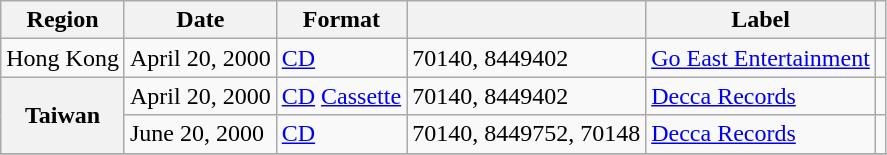<table class="wikitable plainrowheaders">
<tr>
<th scope="col">Region</th>
<th scope="col">Date</th>
<th scope="col">Format</th>
<th scope="col"></th>
<th scope="col">Label</th>
<th scope="col"></th>
</tr>
<tr>
<td>Hong Kong</td>
<td>April 20, 2000</td>
<td><a href='#'>CD</a></td>
<td>70140, 8449402</td>
<td><a href='#'>Go East Entertainment</a></td>
<td align="center"></td>
</tr>
<tr>
<th scope="row" rowspan="2">Taiwan</th>
<td>April 20, 2000</td>
<td><a href='#'>CD</a> <a href='#'>Cassette</a></td>
<td>70140, 8449402</td>
<td><a href='#'>Decca Records</a></td>
<td align="center"></td>
</tr>
<tr>
<td>June 20, 2000</td>
<td><a href='#'>CD</a></td>
<td>70140, 8449752, 70148</td>
<td><a href='#'>Decca Records</a></td>
<td align="center"></td>
</tr>
<tr>
</tr>
</table>
